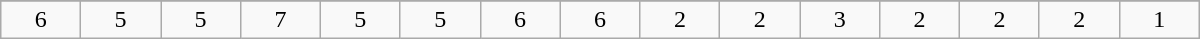<table class="wikitable" style="text-align:center; width:50em;">
<tr>
</tr>
<tr>
<td>6</td>
<td>5</td>
<td>5</td>
<td>7</td>
<td>5</td>
<td>5</td>
<td>6</td>
<td>6</td>
<td>2</td>
<td>2</td>
<td>3</td>
<td>2</td>
<td>2</td>
<td>2</td>
<td>1</td>
</tr>
</table>
